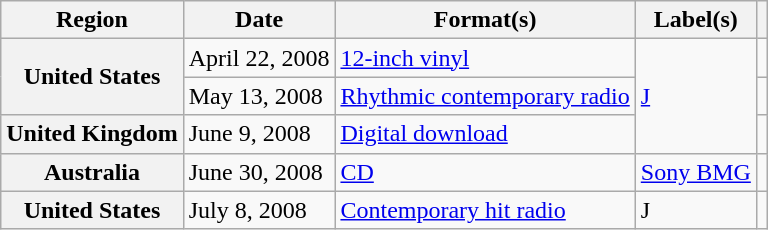<table class="wikitable plainrowheaders">
<tr>
<th scope="col">Region</th>
<th scope="col">Date</th>
<th scope="col">Format(s)</th>
<th scope="col">Label(s)</th>
<th scope="col"></th>
</tr>
<tr>
<th scope="row" rowspan="2">United States</th>
<td>April 22, 2008</td>
<td><a href='#'>12-inch vinyl</a></td>
<td rowspan="3"><a href='#'>J</a></td>
<td></td>
</tr>
<tr>
<td>May 13, 2008</td>
<td><a href='#'>Rhythmic contemporary radio</a></td>
<td></td>
</tr>
<tr>
<th scope="row">United Kingdom</th>
<td>June 9, 2008</td>
<td><a href='#'>Digital download</a></td>
<td></td>
</tr>
<tr>
<th scope="row">Australia</th>
<td>June 30, 2008</td>
<td><a href='#'>CD</a></td>
<td><a href='#'>Sony BMG</a></td>
<td></td>
</tr>
<tr>
<th scope="row">United States</th>
<td>July 8, 2008</td>
<td><a href='#'>Contemporary hit radio</a></td>
<td>J</td>
<td></td>
</tr>
</table>
